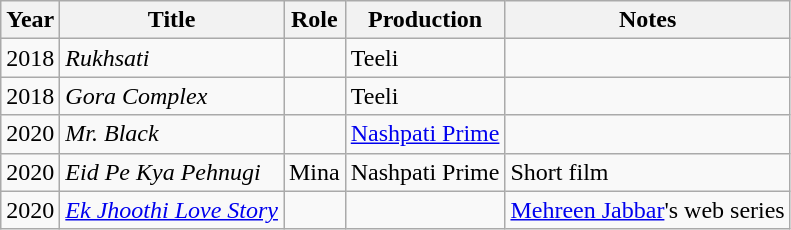<table class="wikitable">
<tr>
<th>Year</th>
<th>Title</th>
<th>Role</th>
<th>Production</th>
<th>Notes</th>
</tr>
<tr>
<td>2018</td>
<td><em>Rukhsati</em></td>
<td></td>
<td>Teeli</td>
<td></td>
</tr>
<tr>
<td>2018</td>
<td><em>Gora Complex</em></td>
<td></td>
<td>Teeli</td>
<td></td>
</tr>
<tr>
<td>2020</td>
<td><em>Mr. Black</em></td>
<td></td>
<td><a href='#'>Nashpati Prime</a></td>
<td></td>
</tr>
<tr>
<td>2020</td>
<td><em>Eid Pe Kya Pehnugi</em></td>
<td>Mina</td>
<td>Nashpati Prime</td>
<td>Short film</td>
</tr>
<tr>
<td>2020</td>
<td><em><a href='#'>Ek Jhoothi Love Story</a></em></td>
<td></td>
<td></td>
<td><a href='#'>Mehreen Jabbar</a>'s web series</td>
</tr>
</table>
